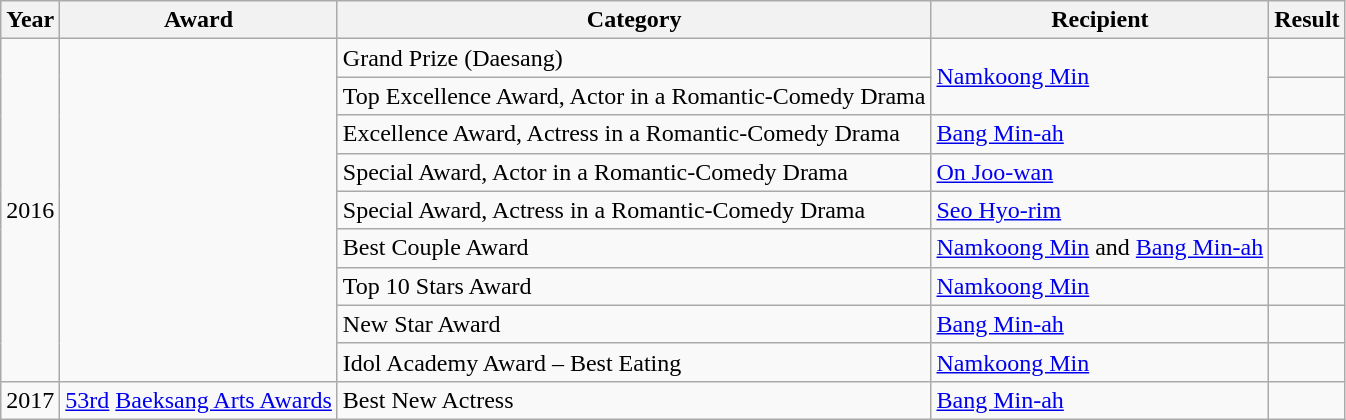<table class="wikitable">
<tr>
<th>Year</th>
<th>Award</th>
<th>Category</th>
<th>Recipient</th>
<th>Result</th>
</tr>
<tr>
<td rowspan=9>2016</td>
<td rowspan=9></td>
<td>Grand Prize (Daesang)</td>
<td rowspan=2><a href='#'>Namkoong Min</a></td>
<td></td>
</tr>
<tr>
<td>Top Excellence Award, Actor in a Romantic-Comedy Drama</td>
<td></td>
</tr>
<tr>
<td>Excellence Award, Actress in a Romantic-Comedy Drama</td>
<td><a href='#'>Bang Min-ah</a></td>
<td></td>
</tr>
<tr>
<td>Special Award, Actor in a Romantic-Comedy Drama</td>
<td><a href='#'>On Joo-wan</a></td>
<td></td>
</tr>
<tr>
<td>Special Award, Actress in a Romantic-Comedy Drama</td>
<td><a href='#'>Seo Hyo-rim</a></td>
<td></td>
</tr>
<tr>
<td>Best Couple Award</td>
<td><a href='#'>Namkoong Min</a> and <a href='#'>Bang Min-ah</a></td>
<td></td>
</tr>
<tr>
<td>Top 10 Stars Award</td>
<td><a href='#'>Namkoong Min</a></td>
<td></td>
</tr>
<tr>
<td>New Star Award</td>
<td><a href='#'>Bang Min-ah</a></td>
<td></td>
</tr>
<tr>
<td>Idol Academy Award – Best Eating</td>
<td><a href='#'>Namkoong Min</a></td>
<td></td>
</tr>
<tr>
<td>2017</td>
<td><a href='#'>53rd</a> <a href='#'>Baeksang Arts Awards</a></td>
<td>Best New Actress</td>
<td><a href='#'>Bang Min-ah</a></td>
<td></td>
</tr>
</table>
